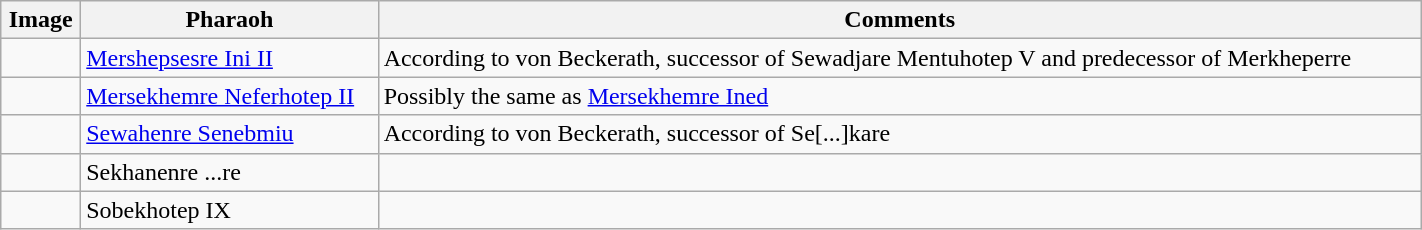<table class="wikitable" align="center"  style="margin: 1em auto 1em auto; width: 75%">
<tr>
<th>Image</th>
<th>Pharaoh</th>
<th>Comments</th>
</tr>
<tr>
<td></td>
<td><a href='#'>Mershepsesre Ini II</a></td>
<td>According to von Beckerath, successor of Sewadjare Mentuhotep V and predecessor of Merkheperre</td>
</tr>
<tr>
<td></td>
<td><a href='#'>Mersekhemre Neferhotep II</a></td>
<td>Possibly the same as <a href='#'>Mersekhemre Ined</a></td>
</tr>
<tr>
<td></td>
<td><a href='#'>Sewahenre Senebmiu</a></td>
<td>According to von Beckerath, successor of Se[...]kare</td>
</tr>
<tr>
<td></td>
<td>Sekhanenre ...re</td>
<td></td>
</tr>
<tr>
<td></td>
<td>Sobekhotep IX</td>
<td></td>
</tr>
</table>
